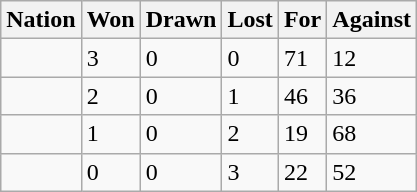<table class="wikitable">
<tr>
<th>Nation</th>
<th>Won</th>
<th>Drawn</th>
<th>Lost</th>
<th>For</th>
<th>Against</th>
</tr>
<tr>
<td></td>
<td>3</td>
<td>0</td>
<td>0</td>
<td>71</td>
<td>12</td>
</tr>
<tr>
<td></td>
<td>2</td>
<td>0</td>
<td>1</td>
<td>46</td>
<td>36</td>
</tr>
<tr>
<td></td>
<td>1</td>
<td>0</td>
<td>2</td>
<td>19</td>
<td>68</td>
</tr>
<tr>
<td></td>
<td>0</td>
<td>0</td>
<td>3</td>
<td>22</td>
<td>52</td>
</tr>
</table>
